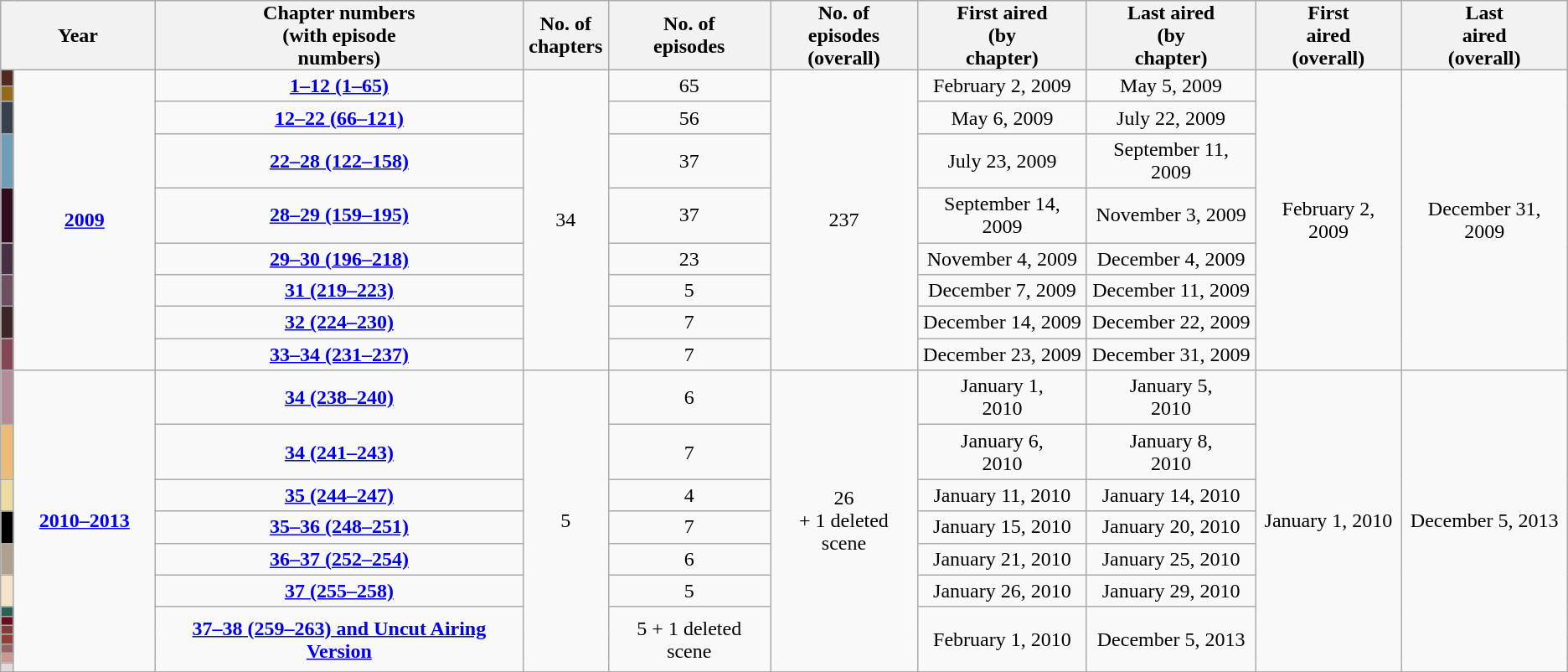<table class="wikitable" style="text-align:center">
<tr>
<th style="padding:0 45px;" colspan="2">Year</th>
<th style="padding:0 4px;">Chapter numbers <br>(with episode<br>numbers)</th>
<th style="padding:0 4px;">No. of<br>chapters</th>
<th style="padding:0 4px;">No. of <br>episodes</th>
<th style="padding:0 4px;">No. of <br>episodes <br>(overall)</th>
<th style="padding:0 4px;">First aired<br>(by<br>chapter)</th>
<th style="padding:0 4px;">Last aired<br>(by<br>chapter)</th>
<th style="padding:0 4px;">First<br>aired<br>(overall)</th>
<th style="padding:0 4px;">Last<br>aired<br>(overall)</th>
</tr>
<tr>
<td style="background:#502a1e   "></td>
<td rowspan="9"><strong><a href='#'>2009</a></strong></td>
<td rowspan="2"><strong><a href='#'>1–12 (1–65)</a></strong></td>
<td rowspan="9">34</td>
<td rowspan="2">65</td>
<td rowspan="9">237</td>
<td rowspan="2">February 2, 2009</td>
<td rowspan="2">May 5, 2009</td>
<td rowspan="9">February 2, 2009</td>
<td rowspan="9">December 31, 2009</td>
</tr>
<tr>
<td style="background:  #966919 "></td>
</tr>
<tr>
<td style="background:#37404C"></td>
<td><strong><a href='#'>12–22 (66–121)</a></strong></td>
<td>56</td>
<td>May 6, 2009</td>
<td>July 22, 2009</td>
</tr>
<tr>
<td style="background:#6F9CB8"></td>
<td><strong><a href='#'>22–28 (122–158)</a></strong></td>
<td>37</td>
<td>July 23, 2009</td>
<td>September 11, 2009</td>
</tr>
<tr>
<td style="background:#2F0D1E"></td>
<td><strong><a href='#'>28–29 (159–195)</a></strong></td>
<td>37</td>
<td>September 14, 2009</td>
<td>November 3, 2009</td>
</tr>
<tr>
<td style="background:#463041 "></td>
<td><strong><a href='#'>29–30 (196–218)</a></strong></td>
<td>23</td>
<td>November 4, 2009</td>
<td>December 4, 2009</td>
</tr>
<tr>
<td style="background:#6E4F62 "></td>
<td><strong><a href='#'>31 (219–223)</a></strong></td>
<td>5</td>
<td>December 7, 2009</td>
<td>December 11, 2009</td>
</tr>
<tr>
<td style="background:#3e2628  "></td>
<td><strong><a href='#'>32 (224–230)</a></strong></td>
<td>7</td>
<td>December 14, 2009</td>
<td>December 22, 2009</td>
</tr>
<tr>
<td style="background:#834755 "></td>
<td><strong><a href='#'>33–34 (231–237)</a></strong></td>
<td>7</td>
<td>December 23, 2009</td>
<td>December 31, 2009</td>
</tr>
<tr>
<td style="background:#b48c99; "></td>
<td rowspan="14"><strong><a href='#'>2010–2013</a></strong></td>
<td><strong><a href='#'>34 (238–240)</a></strong></td>
<td rowspan="14">5</td>
<td>6</td>
<td rowspan="14">26<br>+ 1 deleted scene</td>
<td>January 1,<br> 2010</td>
<td>January 5,<br> 2010</td>
<td rowspan="14">January 1, 2010</td>
<td rowspan="14">December 5, 2013</td>
</tr>
<tr>
<td style="background:#EEBC7A"></td>
<td><strong><a href='#'>34 (241–243)</a></strong></td>
<td>7</td>
<td>January 6,<br> 2010</td>
<td>January 8,<br> 2010</td>
</tr>
<tr>
<td style="background: #EEDBA3"></td>
<td><strong><a href='#'>35 (244–247)</a></strong></td>
<td>4</td>
<td>January 11, 2010</td>
<td>January 14, 2010</td>
</tr>
<tr>
<td style="background:#000000	"></td>
<td><strong><a href='#'>35–36 (248–251)</a></strong></td>
<td>7</td>
<td>January 15, 2010</td>
<td>January 20, 2010</td>
</tr>
<tr>
<td style="background:#AFA08D	"></td>
<td><strong><a href='#'>36–37 (252–254)</a></strong></td>
<td>6</td>
<td>January 21, 2010</td>
<td>January 25, 2010</td>
</tr>
<tr>
<td style="background:#F5E4CB	"></td>
<td><strong><a href='#'>37 (255–258)</a></strong></td>
<td>5</td>
<td>January 26, 2010</td>
<td>January 29, 2010</td>
</tr>
<tr>
<td style="background: #2B6156 "></td>
<td rowspan="7"><strong><a href='#'>37–38 (259–263) and Uncut Airing Version</a></strong></td>
<td rowspan="7">5 + 1 deleted scene</td>
<td rowspan="7">February 1, 2010</td>
<td rowspan="7">December 5, 2013</td>
</tr>
<tr>
<td style="background: #690E1C "></td>
</tr>
<tr>
<td style="background: #803C36 "></td>
</tr>
<tr>
<td style="background: #8F4034 "></td>
</tr>
<tr>
<td style="background:  #9a6260 "></td>
</tr>
<tr>
<td style="background:  #ca9891 "></td>
</tr>
<tr>
<td style="background:  #e4d9dc "></td>
</tr>
<tr>
</tr>
</table>
